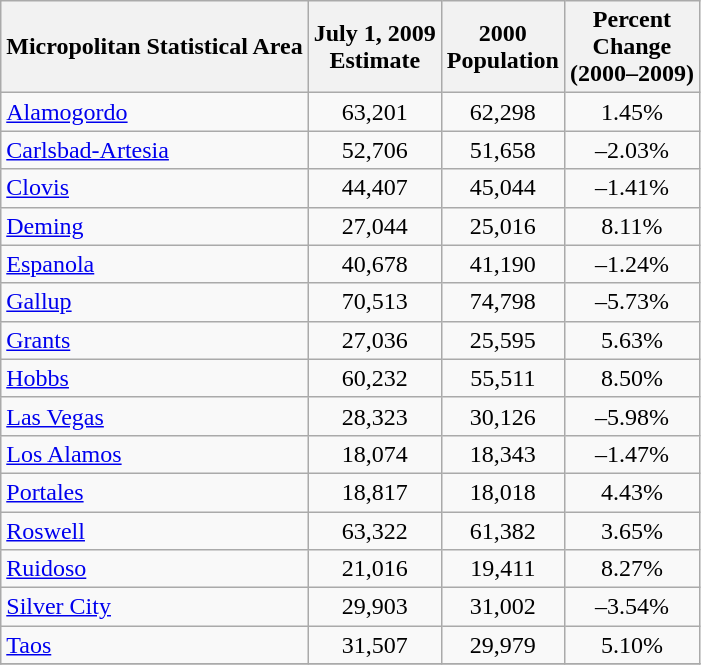<table class="wikitable">
<tr>
<th>Micropolitan Statistical Area</th>
<th>July 1, 2009<br>Estimate</th>
<th>2000<br>Population</th>
<th>Percent<br>Change<br>(2000–2009)</th>
</tr>
<tr>
<td align=left><a href='#'>Alamogordo</a></td>
<td align=center>63,201</td>
<td align=center>62,298</td>
<td align=center>1.45%</td>
</tr>
<tr>
<td align=left><a href='#'>Carlsbad-Artesia</a></td>
<td align=center>52,706</td>
<td align=center>51,658</td>
<td align=center><span>–2.03%</span></td>
</tr>
<tr>
<td align=left><a href='#'>Clovis</a></td>
<td align=center>44,407</td>
<td align=center>45,044</td>
<td align=center><span>–1.41%</span></td>
</tr>
<tr>
<td align=left><a href='#'>Deming</a></td>
<td align=center>27,044</td>
<td align=center>25,016</td>
<td align=center>8.11%</td>
</tr>
<tr>
<td align=left><a href='#'>Espanola</a></td>
<td align=center>40,678</td>
<td align=center>41,190</td>
<td align=center><span>–1.24%</span></td>
</tr>
<tr>
<td align=left><a href='#'>Gallup</a></td>
<td align=center>70,513</td>
<td align=center>74,798</td>
<td align=center><span>–5.73%</span></td>
</tr>
<tr>
<td align=left><a href='#'>Grants</a></td>
<td align=center>27,036</td>
<td align=center>25,595</td>
<td align=center>5.63%</td>
</tr>
<tr>
<td align=left><a href='#'>Hobbs</a></td>
<td align=center>60,232</td>
<td align=center>55,511</td>
<td align=center>8.50%</td>
</tr>
<tr>
<td align=left><a href='#'>Las Vegas</a></td>
<td align=center>28,323</td>
<td align=center>30,126</td>
<td align=center><span>–5.98%</span></td>
</tr>
<tr>
<td align=left><a href='#'>Los Alamos</a></td>
<td align=center>18,074</td>
<td align=center>18,343</td>
<td align=center><span>–1.47%</span></td>
</tr>
<tr>
<td align=left><a href='#'>Portales</a></td>
<td align=center>18,817</td>
<td align=center>18,018</td>
<td align=center>4.43%</td>
</tr>
<tr>
<td align=left><a href='#'>Roswell</a></td>
<td align=center>63,322</td>
<td align=center>61,382</td>
<td align=center>3.65%</td>
</tr>
<tr>
<td align=left><a href='#'>Ruidoso</a></td>
<td align=center>21,016</td>
<td align=center>19,411</td>
<td align=center>8.27%</td>
</tr>
<tr>
<td align=left><a href='#'>Silver City</a></td>
<td align=center>29,903</td>
<td align=center>31,002</td>
<td align=center><span>–3.54%</span></td>
</tr>
<tr>
<td align=left><a href='#'>Taos</a></td>
<td align=center>31,507</td>
<td align=center>29,979</td>
<td align=center>5.10%</td>
</tr>
<tr>
</tr>
</table>
